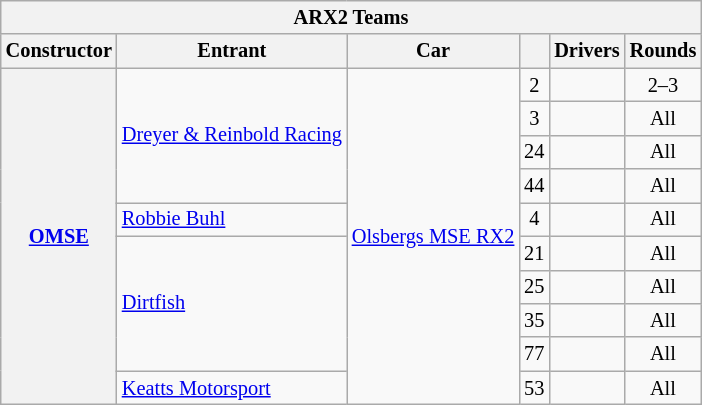<table class="wikitable" style="font-size: 85%;">
<tr>
<th colspan=6><strong>ARX2 Teams</strong></th>
</tr>
<tr>
<th>Constructor</th>
<th>Entrant</th>
<th>Car</th>
<th></th>
<th>Drivers</th>
<th>Rounds</th>
</tr>
<tr>
<th rowspan=10><a href='#'>OMSE</a></th>
<td rowspan=4> <a href='#'>Dreyer & Reinbold Racing</a></td>
<td rowspan=10><a href='#'>Olsbergs MSE RX2</a></td>
<td align=center>2</td>
<td></td>
<td align=center>2–3</td>
</tr>
<tr>
<td align=center>3</td>
<td></td>
<td align=center>All</td>
</tr>
<tr>
<td align=center>24</td>
<td></td>
<td align=center>All</td>
</tr>
<tr>
<td align=center>44</td>
<td></td>
<td align=center>All</td>
</tr>
<tr>
<td> <a href='#'>Robbie Buhl</a></td>
<td align=center>4</td>
<td></td>
<td align=center>All</td>
</tr>
<tr>
<td rowspan=4> <a href='#'>Dirtfish</a></td>
<td align=center>21</td>
<td></td>
<td align=center>All</td>
</tr>
<tr>
<td align=center>25</td>
<td></td>
<td align=center>All</td>
</tr>
<tr>
<td align=center>35</td>
<td></td>
<td align=center>All</td>
</tr>
<tr>
<td align=center>77</td>
<td></td>
<td align=center>All</td>
</tr>
<tr>
<td> <a href='#'>Keatts Motorsport</a></td>
<td align=center>53</td>
<td></td>
<td align=center>All</td>
</tr>
</table>
